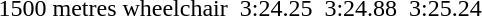<table>
<tr>
</tr>
<tr>
<td>1500 metres wheelchair</td>
<td></td>
<td>3:24.25</td>
<td></td>
<td>3:24.88</td>
<td></td>
<td>3:25.24</td>
</tr>
</table>
